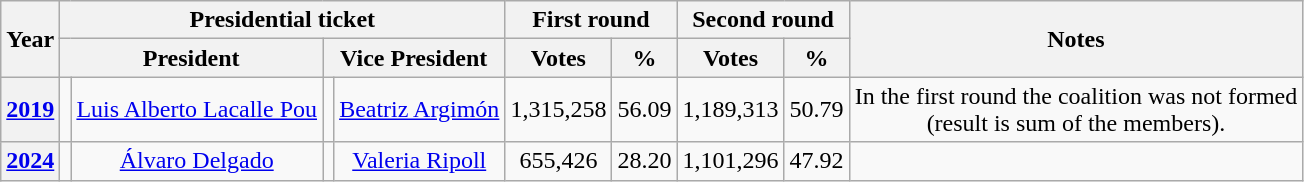<table class="wikitable" style="text-align:center">
<tr>
<th rowspan="2">Year</th>
<th colspan="4">Presidential ticket</th>
<th colspan="2">First round</th>
<th colspan="2">Second round</th>
<th rowspan="2">Notes</th>
</tr>
<tr>
<th colspan="2">President</th>
<th colspan="2">Vice President</th>
<th>Votes</th>
<th>%</th>
<th>Votes</th>
<th>%</th>
</tr>
<tr>
<th><a href='#'>2019</a></th>
<td></td>
<td><a href='#'>Luis Alberto Lacalle Pou</a></td>
<td></td>
<td><a href='#'>Beatriz Argimón</a></td>
<td>1,315,258</td>
<td>56.09</td>
<td>1,189,313</td>
<td>50.79</td>
<td>In the first round the coalition was not formed<br>(result is sum of the members).</td>
</tr>
<tr>
<th><a href='#'>2024</a></th>
<td></td>
<td><a href='#'>Álvaro Delgado</a></td>
<td></td>
<td><a href='#'>Valeria Ripoll</a></td>
<td>655,426</td>
<td>28.20</td>
<td>1,101,296</td>
<td>47.92</td>
<td></td>
</tr>
</table>
